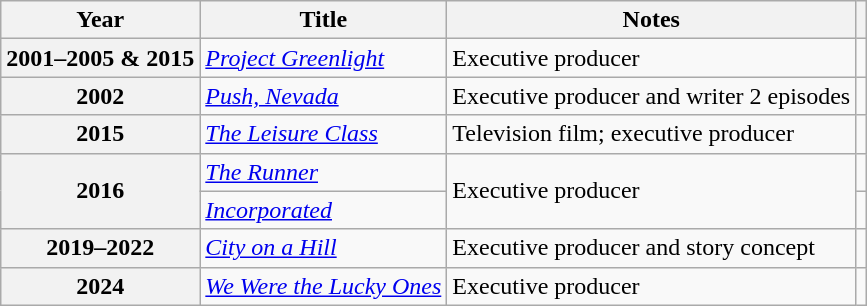<table class="wikitable plainrowheaders sortable" style="margin-right: 0;">
<tr>
<th scope="col">Year</th>
<th scope="col">Title</th>
<th scope="col" class="un sortable">Notes</th>
<th scope="col" class="unsortable"></th>
</tr>
<tr>
<th scope="row">2001–2005 & 2015</th>
<td><em><a href='#'>Project Greenlight</a></em></td>
<td>Executive producer</td>
<td style="text-align: center;"></td>
</tr>
<tr>
<th scope="row">2002</th>
<td><em><a href='#'>Push, Nevada</a></em></td>
<td>Executive producer and writer 2 episodes</td>
<td style="text-align: center;"></td>
</tr>
<tr>
<th scope="row">2015</th>
<td><em><a href='#'>The Leisure Class</a></em></td>
<td>Television film; executive producer</td>
<td style="text-align: center;"></td>
</tr>
<tr>
<th scope="row" rowspan=2>2016</th>
<td><em><a href='#'>The Runner</a></em></td>
<td rowspan=2>Executive producer</td>
<td style="text-align: center;"></td>
</tr>
<tr>
<td><em><a href='#'>Incorporated</a></em></td>
<td style="text-align: center;"></td>
</tr>
<tr>
<th scope="row">2019–2022</th>
<td><em><a href='#'>City on a Hill</a></em></td>
<td>Executive producer and story concept</td>
<td style="text-align: center;"></td>
</tr>
<tr>
<th rowspan="2" scope="row">2024</th>
<td><em><a href='#'>We Were the Lucky Ones</a></em></td>
<td>Executive producer</td>
<td style="text-align: center;"></td>
</tr>
</table>
